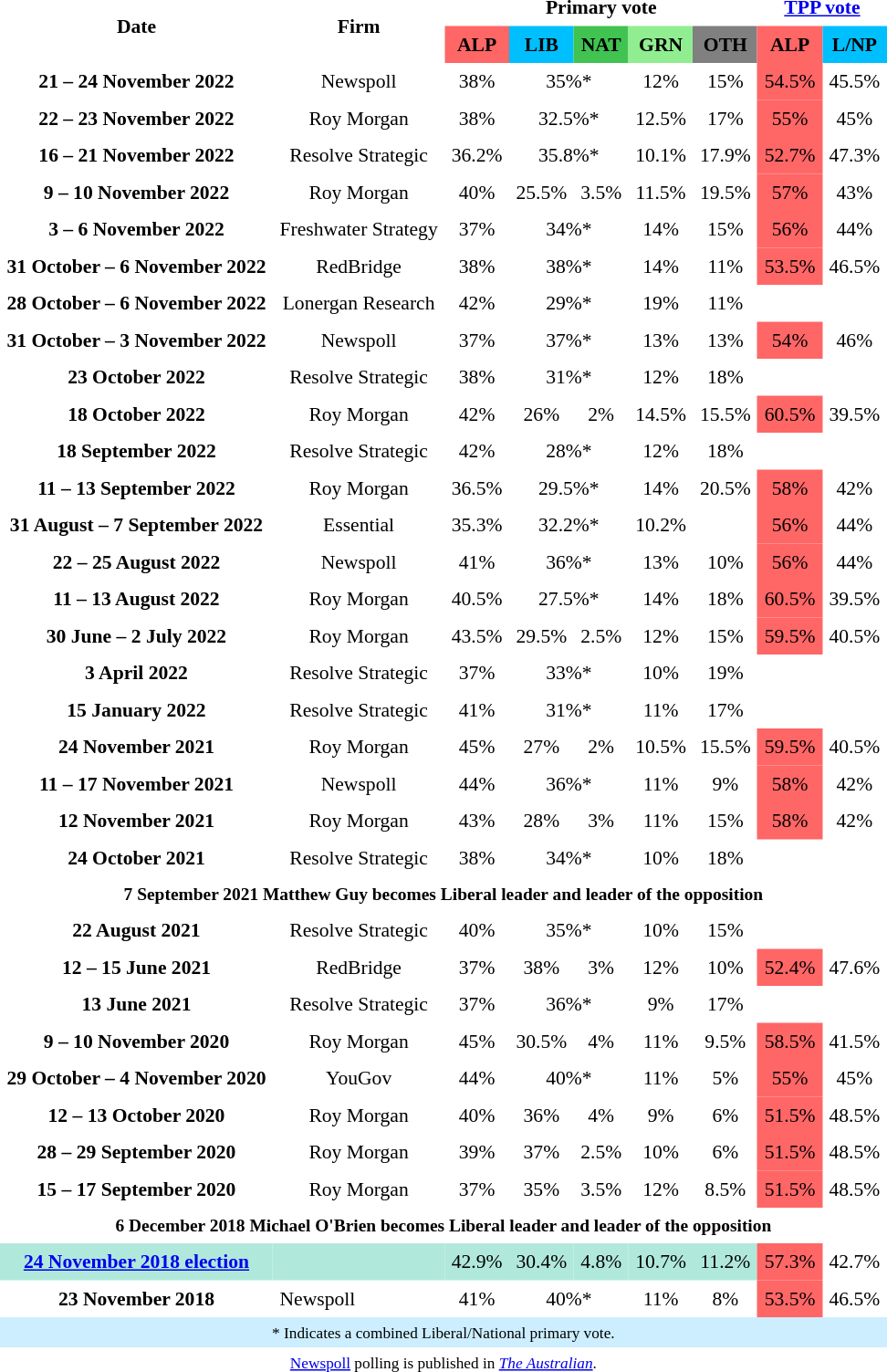<table class="toccolours" cellpadding="5" cellspacing="0" style="text-align:center; margin-right:.5em; margin-top:.4em; font-size:90%">
<tr>
</tr>
<tr>
<th rowspan="2">Date</th>
<th rowspan="2">Firm</th>
<th colspan="5">Primary vote</th>
<th colspan="2"><a href='#'>TPP vote</a></th>
</tr>
<tr>
<th style="background:#f66;">ALP</th>
<th style="background:#00bfff;">LIB</th>
<th style="background:#40c351;">NAT</th>
<th style="background:#90ee90;">GRN</th>
<th style="background:gray;">OTH</th>
<th style="background:#f66;">ALP</th>
<th style="background:#00bfff;">L/NP</th>
</tr>
<tr>
<th>21 – 24 November 2022</th>
<td>Newspoll</td>
<td>38%</td>
<td colspan=2>35%*</td>
<td>12%</td>
<td>15%</td>
<td style="background:#f66;">54.5%</td>
<td>45.5%</td>
</tr>
<tr>
<th>22 – 23 November 2022</th>
<td>Roy Morgan</td>
<td>38%</td>
<td colspan=2>32.5%*</td>
<td>12.5%</td>
<td>17%</td>
<td style="background:#f66;">55%</td>
<td>45%</td>
</tr>
<tr>
<th>16 – 21 November 2022</th>
<td>Resolve Strategic</td>
<td>36.2%</td>
<td colspan=2>35.8%*</td>
<td>10.1%</td>
<td>17.9%</td>
<td style="background:#f66;">52.7%</td>
<td>47.3%</td>
</tr>
<tr>
<th>9 – 10 November 2022</th>
<td>Roy Morgan</td>
<td>40%</td>
<td>25.5%</td>
<td>3.5%</td>
<td>11.5%</td>
<td>19.5%</td>
<td style="background:#f66;">57%</td>
<td>43%</td>
</tr>
<tr>
<th>3 – 6 November 2022</th>
<td>Freshwater Strategy</td>
<td>37%</td>
<td colspan=2>34%*</td>
<td>14%</td>
<td>15%</td>
<td style="background:#f66;">56%</td>
<td>44%</td>
</tr>
<tr>
<th>31 October – 6 November 2022</th>
<td>RedBridge</td>
<td>38%</td>
<td colspan=2>38%*</td>
<td>14%</td>
<td>11%</td>
<td style="background:#f66;">53.5%</td>
<td>46.5%</td>
</tr>
<tr>
<th>28 October – 6 November 2022</th>
<td>Lonergan Research </td>
<td>42%</td>
<td colspan=2>29%*</td>
<td>19%</td>
<td>11%</td>
<td></td>
<td></td>
</tr>
<tr>
<th>31 October – 3 November 2022</th>
<td>Newspoll</td>
<td>37%</td>
<td colspan=2>37%*</td>
<td>13%</td>
<td>13%</td>
<td style="background:#f66;">54%</td>
<td>46%</td>
</tr>
<tr>
<th>23 October 2022</th>
<td>Resolve Strategic</td>
<td>38%</td>
<td colspan=2>31%*</td>
<td>12%</td>
<td>18%</td>
<td></td>
<td></td>
</tr>
<tr>
<th>18 October 2022</th>
<td>Roy Morgan</td>
<td>42%</td>
<td>26%</td>
<td>2%</td>
<td>14.5%</td>
<td>15.5%</td>
<td style="background:#f66;">60.5%</td>
<td>39.5%</td>
</tr>
<tr>
<th>18 September 2022</th>
<td>Resolve Strategic</td>
<td>42%</td>
<td colspan=2>28%*</td>
<td>12%</td>
<td>18%</td>
<td></td>
<td></td>
</tr>
<tr>
<th>11 – 13 September 2022</th>
<td>Roy Morgan</td>
<td>36.5%</td>
<td colspan=2>29.5%*</td>
<td>14%</td>
<td>20.5%</td>
<td style="background:#f66;">58%</td>
<td>42%</td>
</tr>
<tr>
<th>31 August – 7 September 2022</th>
<td>Essential</td>
<td>35.3%</td>
<td colspan=2>32.2%*</td>
<td>10.2%</td>
<td></td>
<td style="background:#f66;">56%</td>
<td>44%</td>
</tr>
<tr>
<th>22 – 25 August 2022</th>
<td>Newspoll</td>
<td>41%</td>
<td colspan=2>36%*</td>
<td>13%</td>
<td>10%</td>
<td style="background:#f66;">56%</td>
<td>44%</td>
</tr>
<tr>
<th>11 – 13 August 2022</th>
<td>Roy Morgan</td>
<td>40.5%</td>
<td colspan=2>27.5%*</td>
<td>14%</td>
<td>18%</td>
<td style="background:#f66;">60.5%</td>
<td>39.5%</td>
</tr>
<tr>
<th>30 June – 2 July 2022</th>
<td>Roy Morgan</td>
<td>43.5%</td>
<td>29.5%</td>
<td>2.5%</td>
<td>12%</td>
<td>15%</td>
<td style="background:#f66;">59.5%</td>
<td>40.5%</td>
</tr>
<tr>
<th>3 April 2022</th>
<td>Resolve Strategic</td>
<td>37%</td>
<td colspan=2>33%*</td>
<td>10%</td>
<td>19%</td>
<td></td>
<td></td>
</tr>
<tr>
<th>15 January 2022</th>
<td>Resolve Strategic</td>
<td>41%</td>
<td colspan=2>31%*</td>
<td>11%</td>
<td>17%</td>
<td></td>
<td></td>
</tr>
<tr>
<th>24 November 2021</th>
<td>Roy Morgan</td>
<td>45%</td>
<td>27%</td>
<td>2%</td>
<td>10.5%</td>
<td>15.5%</td>
<td style="background:#f66;">59.5%</td>
<td>40.5%</td>
</tr>
<tr>
<th>11 – 17 November 2021</th>
<td>Newspoll</td>
<td>44%</td>
<td colspan=2>36%*</td>
<td>11%</td>
<td>9%</td>
<td style="background:#f66;">58%</td>
<td>42%</td>
</tr>
<tr>
<th>12 November 2021</th>
<td>Roy Morgan</td>
<td>43%</td>
<td>28%</td>
<td>3%</td>
<td>11%</td>
<td>15%</td>
<td style="background:#f66;">58%</td>
<td>42%</td>
</tr>
<tr>
<th>24 October 2021</th>
<td>Resolve Strategic</td>
<td>38%</td>
<td colspan=2>34%*</td>
<td>10%</td>
<td>18%</td>
<td></td>
<td></td>
</tr>
<tr>
<th colspan="9"  style="font-size:90%;">7 September 2021 Matthew Guy becomes Liberal leader and leader of the opposition</th>
</tr>
<tr>
<th>22 August 2021</th>
<td>Resolve Strategic</td>
<td>40%</td>
<td colspan=2>35%*</td>
<td>10%</td>
<td>15%</td>
<td></td>
<td></td>
</tr>
<tr>
<th>12 – 15 June 2021</th>
<td>RedBridge</td>
<td>37%</td>
<td>38%</td>
<td>3%</td>
<td>12%</td>
<td>10%</td>
<td style="background:#f66;">52.4%</td>
<td>47.6%</td>
</tr>
<tr>
<th>13 June 2021</th>
<td>Resolve Strategic</td>
<td>37%</td>
<td colspan=2>36%*</td>
<td>9%</td>
<td>17%</td>
<td></td>
<td></td>
</tr>
<tr>
<th>9 – 10 November 2020</th>
<td>Roy Morgan</td>
<td>45%</td>
<td>30.5%</td>
<td>4%</td>
<td>11%</td>
<td>9.5%</td>
<td style="background:#f66;">58.5%</td>
<td>41.5%</td>
</tr>
<tr>
<th>29 October – 4 November 2020</th>
<td>YouGov</td>
<td>44%</td>
<td colspan=2>40%*</td>
<td>11%</td>
<td>5%</td>
<td style="background:#f66;">55%</td>
<td>45%</td>
</tr>
<tr>
<th>12 – 13 October 2020</th>
<td>Roy Morgan</td>
<td>40%</td>
<td>36%</td>
<td>4%</td>
<td>9%</td>
<td>6%</td>
<td style="background:#f66;">51.5%</td>
<td>48.5%</td>
</tr>
<tr>
<th>28 – 29 September 2020</th>
<td>Roy Morgan</td>
<td>39%</td>
<td>37%</td>
<td>2.5%</td>
<td>10%</td>
<td>6%</td>
<td style="background:#f66;">51.5%</td>
<td>48.5%</td>
</tr>
<tr>
<th>15 – 17 September 2020</th>
<td>Roy Morgan</td>
<td>37%</td>
<td>35%</td>
<td>3.5%</td>
<td>12%</td>
<td>8.5%</td>
<td style="background:#f66;">51.5%</td>
<td>48.5%</td>
</tr>
<tr>
<th colspan="9"  style="font-size:90%;">6 December 2018 Michael O'Brien becomes Liberal leader and leader of the opposition</th>
</tr>
<tr>
<th style="background:#b0e9db;"><a href='#'>24 November 2018 election</a></th>
<td style="background:#b0e9db;"></td>
<td style="background:#b0e9db;">42.9%</td>
<td style="background:#b0e9db;">30.4%</td>
<td style="background:#b0e9db;">4.8%</td>
<td style="background:#b0e9db;">10.7%</td>
<td style="background:#b0e9db;">11.2%</td>
<td style="background:#f66;">57.3%</td>
<td>42.7%</td>
</tr>
<tr>
<th>23 November 2018</th>
<td style="text-align:left;">Newspoll</td>
<td>41%</td>
<td colspan="2">40%*</td>
<td>11%</td>
<td>8%</td>
<td style="background:#f66;">53.5%</td>
<td>46.5%</td>
</tr>
<tr>
<td colspan="11"  style="font-size:80%; background:#cef;">* Indicates a combined Liberal/National primary vote.</td>
</tr>
<tr>
<td colspan="11" style="font-size:80%;"><a href='#'>Newspoll</a> polling is published in <em><a href='#'>The Australian</a></em>.</td>
</tr>
</table>
